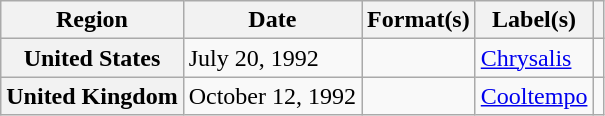<table class="wikitable plainrowheaders">
<tr>
<th scope="col">Region</th>
<th scope="col">Date</th>
<th scope="col">Format(s)</th>
<th scope="col">Label(s)</th>
<th scope="col"></th>
</tr>
<tr>
<th scope="row">United States</th>
<td>July 20, 1992</td>
<td></td>
<td><a href='#'>Chrysalis</a></td>
<td></td>
</tr>
<tr>
<th scope="row">United Kingdom</th>
<td>October 12, 1992</td>
<td></td>
<td><a href='#'>Cooltempo</a></td>
<td></td>
</tr>
</table>
